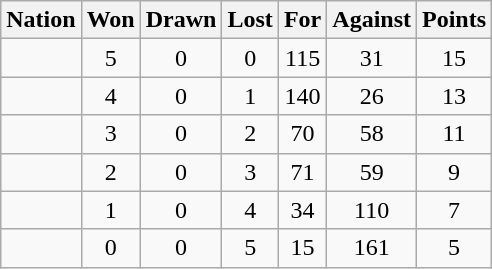<table class="wikitable" style="text-align: center;">
<tr>
<th>Nation</th>
<th>Won</th>
<th>Drawn</th>
<th>Lost</th>
<th>For</th>
<th>Against</th>
<th>Points</th>
</tr>
<tr>
<td align="left"></td>
<td>5</td>
<td>0</td>
<td>0</td>
<td>115</td>
<td>31</td>
<td>15</td>
</tr>
<tr>
<td align="left"></td>
<td>4</td>
<td>0</td>
<td>1</td>
<td>140</td>
<td>26</td>
<td>13</td>
</tr>
<tr>
<td align="left"></td>
<td>3</td>
<td>0</td>
<td>2</td>
<td>70</td>
<td>58</td>
<td>11</td>
</tr>
<tr>
<td align="left"></td>
<td>2</td>
<td>0</td>
<td>3</td>
<td>71</td>
<td>59</td>
<td>9</td>
</tr>
<tr>
<td align="left"></td>
<td>1</td>
<td>0</td>
<td>4</td>
<td>34</td>
<td>110</td>
<td>7</td>
</tr>
<tr>
<td align="left"></td>
<td>0</td>
<td>0</td>
<td>5</td>
<td>15</td>
<td>161</td>
<td>5</td>
</tr>
</table>
